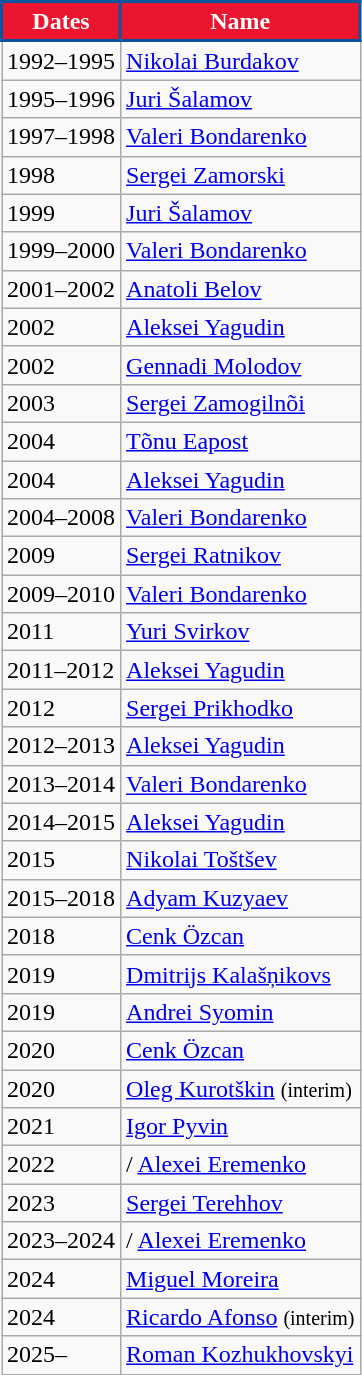<table class="wikitable">
<tr>
<th style="background:#ec152f; color:white; border:2px solid #08559e;">Dates</th>
<th style="background:#ec152f; color:white; border:2px solid #08559e;">Name</th>
</tr>
<tr>
<td>1992–1995</td>
<td> <a href='#'>Nikolai Burdakov</a></td>
</tr>
<tr>
<td>1995–1996</td>
<td> <a href='#'>Juri Šalamov</a></td>
</tr>
<tr>
<td>1997–1998</td>
<td> <a href='#'>Valeri Bondarenko</a></td>
</tr>
<tr>
<td>1998</td>
<td> <a href='#'>Sergei Zamorski</a></td>
</tr>
<tr>
<td>1999</td>
<td> <a href='#'>Juri Šalamov</a></td>
</tr>
<tr>
<td>1999–2000</td>
<td> <a href='#'>Valeri Bondarenko</a></td>
</tr>
<tr>
<td>2001–2002</td>
<td> <a href='#'>Anatoli Belov</a></td>
</tr>
<tr>
<td>2002</td>
<td> <a href='#'>Aleksei Yagudin</a></td>
</tr>
<tr>
<td>2002</td>
<td> <a href='#'>Gennadi Molodov</a></td>
</tr>
<tr>
<td>2003</td>
<td> <a href='#'>Sergei Zamogilnõi</a></td>
</tr>
<tr>
<td>2004</td>
<td> <a href='#'>Tõnu Eapost</a></td>
</tr>
<tr>
<td>2004</td>
<td> <a href='#'>Aleksei Yagudin</a></td>
</tr>
<tr>
<td>2004–2008</td>
<td> <a href='#'>Valeri Bondarenko</a></td>
</tr>
<tr>
<td>2009</td>
<td> <a href='#'>Sergei Ratnikov</a></td>
</tr>
<tr>
<td>2009–2010</td>
<td> <a href='#'>Valeri Bondarenko</a></td>
</tr>
<tr>
<td>2011</td>
<td> <a href='#'>Yuri Svirkov</a></td>
</tr>
<tr>
<td>2011–2012</td>
<td> <a href='#'>Aleksei Yagudin</a></td>
</tr>
<tr>
<td>2012</td>
<td> <a href='#'>Sergei Prikhodko</a></td>
</tr>
<tr>
<td>2012–2013</td>
<td> <a href='#'>Aleksei Yagudin</a></td>
</tr>
<tr>
<td>2013–2014</td>
<td> <a href='#'>Valeri Bondarenko</a></td>
</tr>
<tr>
<td>2014–2015</td>
<td> <a href='#'>Aleksei Yagudin</a></td>
</tr>
<tr>
<td>2015</td>
<td> <a href='#'>Nikolai Toštšev</a></td>
</tr>
<tr>
<td>2015–2018</td>
<td> <a href='#'>Adyam Kuzyaev</a></td>
</tr>
<tr>
<td>2018</td>
<td> <a href='#'>Cenk Özcan</a></td>
</tr>
<tr>
<td>2019</td>
<td> <a href='#'>Dmitrijs Kalašņikovs</a></td>
</tr>
<tr>
<td>2019</td>
<td> <a href='#'>Andrei Syomin</a></td>
</tr>
<tr>
<td>2020</td>
<td> <a href='#'>Cenk Özcan</a></td>
</tr>
<tr>
<td>2020</td>
<td> <a href='#'>Oleg Kurotškin</a> <small>(interim)</small></td>
</tr>
<tr>
<td>2021</td>
<td> <a href='#'>Igor Pyvin</a></td>
</tr>
<tr>
<td>2022</td>
<td>/ <a href='#'>Alexei Eremenko</a></td>
</tr>
<tr>
<td>2023</td>
<td> <a href='#'>Sergei Terehhov</a></td>
</tr>
<tr>
<td>2023–2024</td>
<td>/ <a href='#'>Alexei Eremenko</a></td>
</tr>
<tr>
<td>2024</td>
<td> <a href='#'>Miguel Moreira</a></td>
</tr>
<tr>
<td>2024</td>
<td> <a href='#'>Ricardo Afonso</a> <small>(interim)</small></td>
</tr>
<tr>
<td>2025–</td>
<td> <a href='#'>Roman Kozhukhovskyi</a></td>
</tr>
</table>
